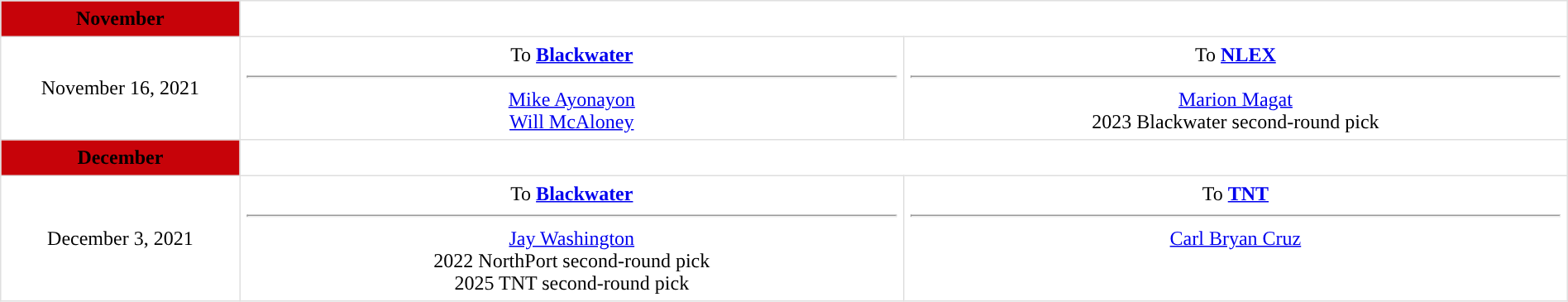<table border=1 style="border-collapse:collapse; text-align: center; width: 100%" bordercolor="#DFDFDF"  cellpadding="5">
<tr bgcolor="eeeeee">
<th style="background:#C70309; color:#000000; ">November</th>
</tr>
<tr>
<td style="width:12%">November 16, 2021</td>
<td style="width:33.3%" valign="top">To <strong><a href='#'>Blackwater</a></strong><hr><a href='#'>Mike Ayonayon</a><br><a href='#'>Will McAloney</a></td>
<td style="width:33.3%" valign="top">To <strong><a href='#'>NLEX</a></strong><hr><a href='#'>Marion Magat</a><br>2023 Blackwater second-round pick</td>
</tr>
<tr>
<th style="background:#C70309; color:#000000; ">December</th>
</tr>
<tr>
<td style="width:12%">December 3, 2021</td>
<td style="width:33.3%" valign="top">To <strong><a href='#'>Blackwater</a></strong><hr><a href='#'>Jay Washington</a><br>2022 NorthPort second-round pick<br>2025 TNT second-round pick</td>
<td style="width:33.3%" valign="top">To <strong><a href='#'>TNT</a></strong><hr><a href='#'>Carl Bryan Cruz</a></td>
</tr>
</table>
